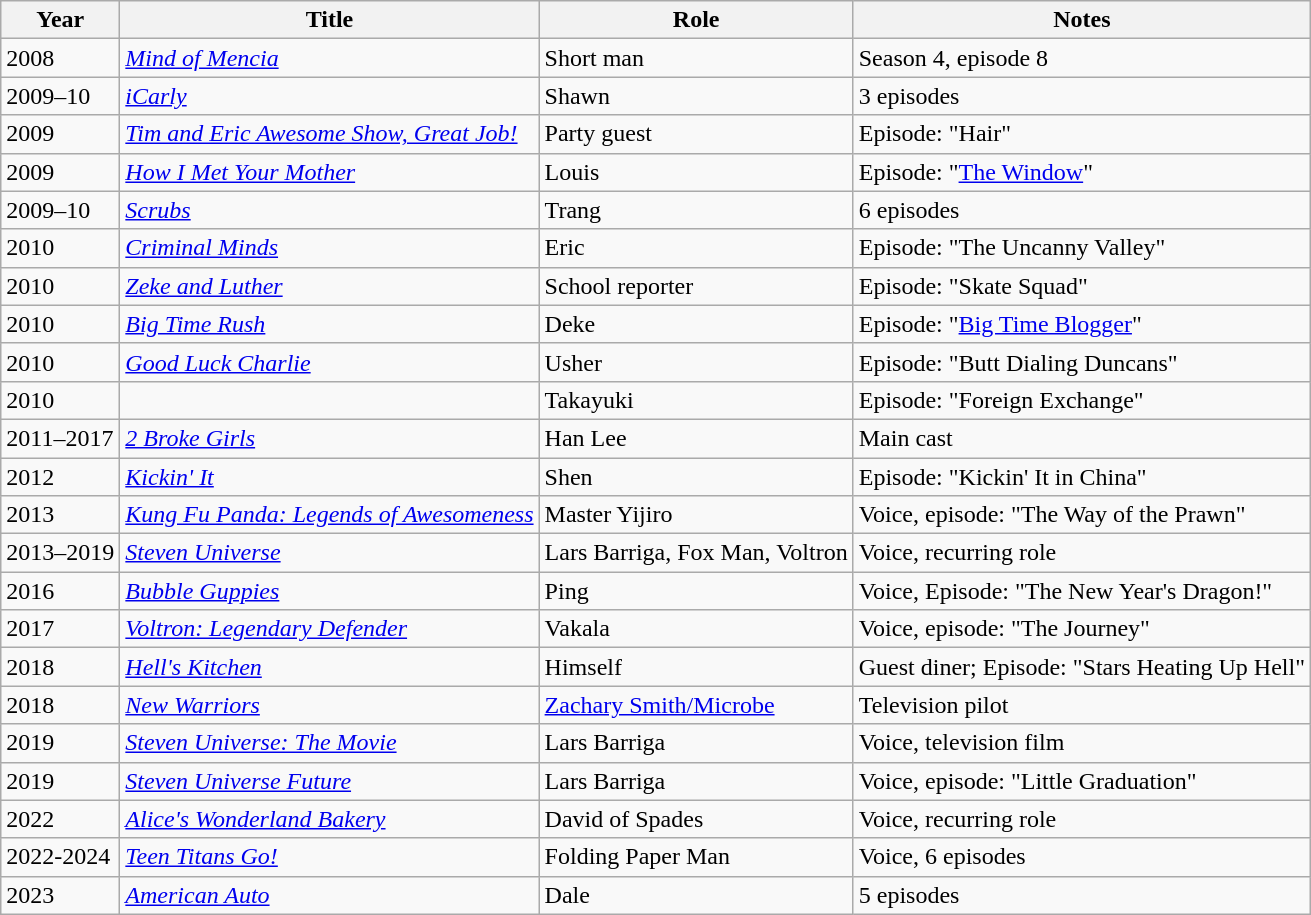<table class="wikitable sortable">
<tr>
<th>Year</th>
<th>Title</th>
<th>Role</th>
<th class="unsortable">Notes</th>
</tr>
<tr>
<td>2008</td>
<td><em><a href='#'>Mind of Mencia</a></em></td>
<td>Short man</td>
<td>Season 4, episode 8</td>
</tr>
<tr>
<td>2009–10</td>
<td><em><a href='#'>iCarly</a></em></td>
<td>Shawn</td>
<td>3 episodes</td>
</tr>
<tr>
<td>2009</td>
<td><em><a href='#'>Tim and Eric Awesome Show, Great Job!</a></em></td>
<td>Party guest</td>
<td>Episode: "Hair"</td>
</tr>
<tr>
<td>2009</td>
<td><em><a href='#'>How I Met Your Mother</a></em></td>
<td>Louis</td>
<td>Episode: "<a href='#'>The Window</a>"</td>
</tr>
<tr>
<td>2009–10</td>
<td><em><a href='#'>Scrubs</a></em></td>
<td>Trang</td>
<td>6 episodes</td>
</tr>
<tr>
<td>2010</td>
<td><em><a href='#'>Criminal Minds</a></em></td>
<td>Eric</td>
<td>Episode: "The Uncanny Valley"</td>
</tr>
<tr>
<td>2010</td>
<td><em><a href='#'>Zeke and Luther</a></em></td>
<td>School reporter</td>
<td>Episode: "Skate Squad"</td>
</tr>
<tr>
<td>2010</td>
<td><em><a href='#'>Big Time Rush</a></em></td>
<td>Deke</td>
<td>Episode: "<a href='#'>Big Time Blogger</a>"</td>
</tr>
<tr>
<td>2010</td>
<td><em><a href='#'>Good Luck Charlie</a></em></td>
<td>Usher</td>
<td>Episode: "Butt Dialing Duncans"</td>
</tr>
<tr>
<td>2010</td>
<td><em></em></td>
<td>Takayuki</td>
<td>Episode: "Foreign Exchange"</td>
</tr>
<tr>
<td>2011–2017</td>
<td><em><a href='#'>2 Broke Girls</a></em></td>
<td>Han Lee</td>
<td>Main cast</td>
</tr>
<tr>
<td>2012</td>
<td><em><a href='#'>Kickin' It</a></em></td>
<td>Shen</td>
<td>Episode: "Kickin' It in China"</td>
</tr>
<tr>
<td>2013</td>
<td><em><a href='#'>Kung Fu Panda: Legends of Awesomeness</a></em></td>
<td>Master Yijiro</td>
<td>Voice, episode: "The Way of the Prawn"</td>
</tr>
<tr>
<td>2013–2019</td>
<td><em><a href='#'>Steven Universe</a></em></td>
<td>Lars Barriga, Fox Man, Voltron</td>
<td>Voice, recurring role</td>
</tr>
<tr>
<td>2016</td>
<td><em><a href='#'>Bubble Guppies</a></em></td>
<td>Ping</td>
<td>Voice, Episode: "The New Year's Dragon!"</td>
</tr>
<tr>
<td>2017</td>
<td><em><a href='#'>Voltron: Legendary Defender</a></em></td>
<td>Vakala</td>
<td>Voice, episode: "The Journey"</td>
</tr>
<tr>
<td>2018</td>
<td><em><a href='#'>Hell's Kitchen</a></em></td>
<td>Himself</td>
<td>Guest diner; Episode: "Stars Heating Up Hell"</td>
</tr>
<tr>
<td>2018</td>
<td><em><a href='#'>New Warriors</a></em></td>
<td><a href='#'>Zachary Smith/Microbe</a></td>
<td>Television pilot</td>
</tr>
<tr>
<td>2019</td>
<td><em><a href='#'>Steven Universe: The Movie</a></em></td>
<td>Lars Barriga</td>
<td>Voice, television film</td>
</tr>
<tr>
<td>2019</td>
<td><em><a href='#'>Steven Universe Future</a></em></td>
<td>Lars Barriga</td>
<td>Voice, episode: "Little Graduation"</td>
</tr>
<tr>
<td>2022</td>
<td><em><a href='#'>Alice's Wonderland Bakery</a></em></td>
<td>David of Spades</td>
<td>Voice, recurring role</td>
</tr>
<tr>
<td>2022-2024</td>
<td><em><a href='#'>Teen Titans Go!</a></em></td>
<td>Folding Paper Man</td>
<td>Voice, 6 episodes</td>
</tr>
<tr>
<td>2023</td>
<td><em><a href='#'>American Auto</a></em></td>
<td>Dale</td>
<td>5 episodes</td>
</tr>
</table>
